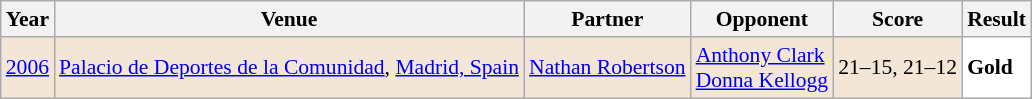<table class="sortable wikitable" style="font-size: 90%;">
<tr>
<th>Year</th>
<th>Venue</th>
<th>Partner</th>
<th>Opponent</th>
<th>Score</th>
<th>Result</th>
</tr>
<tr style="background:#F3E6D7">
<td align="center"><a href='#'>2006</a></td>
<td align="left"><a href='#'>Palacio de Deportes de la Comunidad</a>, <a href='#'>Madrid, Spain</a></td>
<td align="left"> <a href='#'>Nathan Robertson</a></td>
<td align="left"> <a href='#'>Anthony Clark</a> <br>  <a href='#'>Donna Kellogg</a></td>
<td align="left">21–15, 21–12</td>
<td style="text-align:left; background:white"> <strong>Gold</strong></td>
</tr>
</table>
